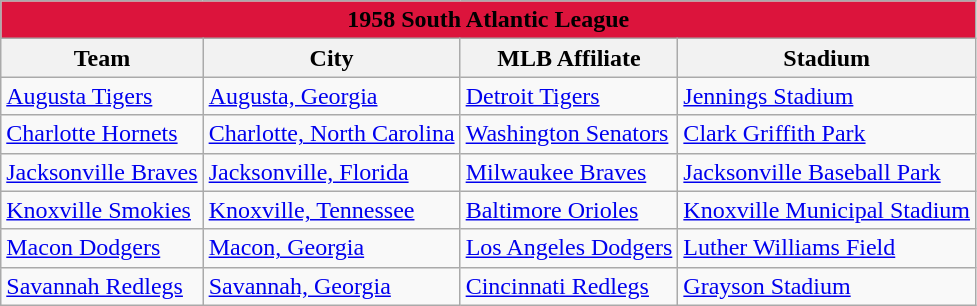<table class="wikitable" style="width:auto">
<tr>
<td bgcolor="#DC143C" align="center" colspan="7"><strong><span>1958 South Atlantic League</span></strong></td>
</tr>
<tr>
<th>Team</th>
<th>City</th>
<th>MLB Affiliate</th>
<th>Stadium</th>
</tr>
<tr>
<td><a href='#'>Augusta Tigers</a></td>
<td><a href='#'>Augusta, Georgia</a></td>
<td><a href='#'>Detroit Tigers</a></td>
<td><a href='#'>Jennings Stadium</a></td>
</tr>
<tr>
<td><a href='#'>Charlotte Hornets</a></td>
<td><a href='#'>Charlotte, North Carolina</a></td>
<td><a href='#'>Washington Senators</a></td>
<td><a href='#'>Clark Griffith Park</a></td>
</tr>
<tr>
<td><a href='#'>Jacksonville Braves</a></td>
<td><a href='#'>Jacksonville, Florida</a></td>
<td><a href='#'>Milwaukee Braves</a></td>
<td><a href='#'>Jacksonville Baseball Park</a></td>
</tr>
<tr>
<td><a href='#'>Knoxville Smokies</a></td>
<td><a href='#'>Knoxville, Tennessee</a></td>
<td><a href='#'>Baltimore Orioles</a></td>
<td><a href='#'>Knoxville Municipal Stadium</a></td>
</tr>
<tr>
<td><a href='#'>Macon Dodgers</a></td>
<td><a href='#'>Macon, Georgia</a></td>
<td><a href='#'>Los Angeles Dodgers</a></td>
<td><a href='#'>Luther Williams Field</a></td>
</tr>
<tr>
<td><a href='#'>Savannah Redlegs</a></td>
<td><a href='#'>Savannah, Georgia</a></td>
<td><a href='#'>Cincinnati Redlegs</a></td>
<td><a href='#'>Grayson Stadium</a></td>
</tr>
</table>
